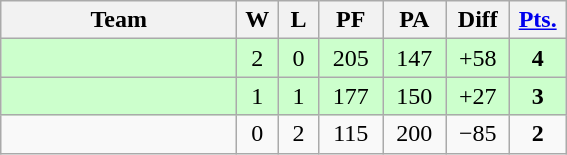<table class=wikitable>
<tr align=center>
<th width=150px>Team</th>
<th width=20px>W</th>
<th width=20px>L</th>
<th width=35px>PF</th>
<th width=35px>PA</th>
<th width=35px>Diff</th>
<th width=30px><a href='#'>Pts.</a></th>
</tr>
<tr align=center bgcolor=ccffcc>
<td align=left></td>
<td>2</td>
<td>0</td>
<td>205</td>
<td>147</td>
<td>+58</td>
<td><strong>4</strong></td>
</tr>
<tr align=center bgcolor=ccffcc>
<td align=left></td>
<td>1</td>
<td>1</td>
<td>177</td>
<td>150</td>
<td>+27</td>
<td><strong>3</strong></td>
</tr>
<tr align=center>
<td align=left></td>
<td>0</td>
<td>2</td>
<td>115</td>
<td>200</td>
<td>−85</td>
<td><strong>2</strong></td>
</tr>
</table>
